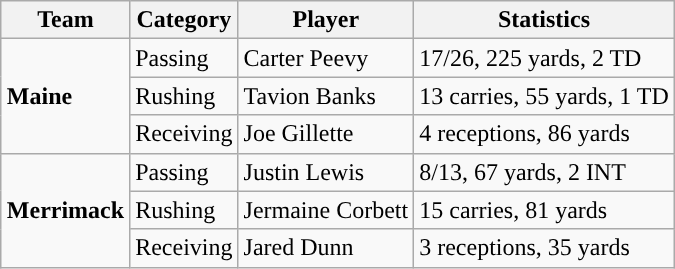<table class="wikitable" style="float: right;">
<tr>
<th>Team</th>
<th>Category</th>
<th>Player</th>
<th>Statistics</th>
</tr>
<tr>
<td rowspan=3><strong>Maine</strong></td>
<td>Passing</td>
<td>Carter Peevy</td>
<td>17/26, 225 yards, 2 TD</td>
</tr>
<tr>
<td>Rushing</td>
<td>Tavion Banks</td>
<td>13 carries, 55 yards, 1 TD</td>
</tr>
<tr>
<td>Receiving</td>
<td>Joe Gillette</td>
<td>4 receptions, 86 yards</td>
</tr>
<tr>
<td rowspan=3><strong>Merrimack</strong></td>
<td>Passing</td>
<td>Justin Lewis</td>
<td>8/13, 67 yards, 2 INT</td>
</tr>
<tr>
<td>Rushing</td>
<td>Jermaine Corbett</td>
<td>15 carries, 81 yards</td>
</tr>
<tr>
<td>Receiving</td>
<td>Jared Dunn</td>
<td>3 receptions, 35 yards</td>
</tr>
</table>
